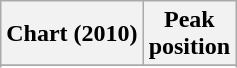<table class="wikitable sortable plainrowheaders" style="text-align:center;">
<tr>
<th align="center">Chart (2010)</th>
<th align="center">Peak<br>position</th>
</tr>
<tr>
</tr>
<tr>
</tr>
<tr>
</tr>
</table>
